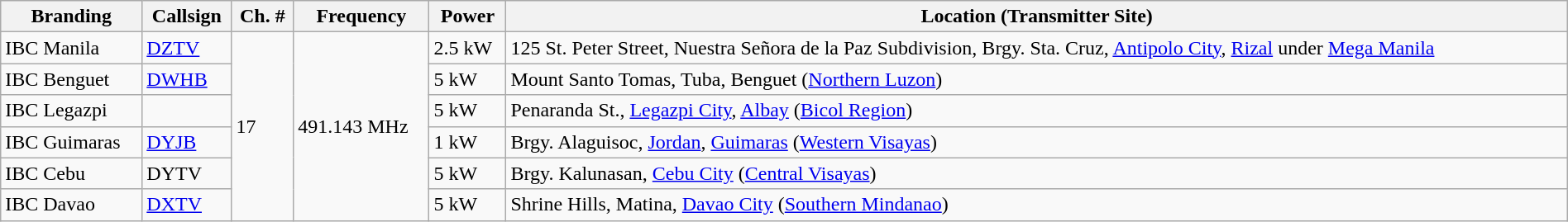<table class="wikitable sortable" style="width:100%" style="text-align:center;">
<tr>
<th>Branding</th>
<th>Callsign</th>
<th>Ch. #</th>
<th>Frequency</th>
<th>Power</th>
<th class="unsortable">Location (Transmitter Site)</th>
</tr>
<tr>
<td>IBC Manila</td>
<td><a href='#'>DZTV</a></td>
<td rowspan="6">17</td>
<td rowspan="6">491.143 MHz</td>
<td>2.5 kW</td>
<td>125 St. Peter Street, Nuestra Señora de la Paz Subdivision, Brgy. Sta. Cruz, <a href='#'>Antipolo City</a>, <a href='#'>Rizal</a> under <a href='#'>Mega Manila</a></td>
</tr>
<tr>
<td>IBC Benguet</td>
<td><a href='#'>DWHB</a></td>
<td>5 kW</td>
<td>Mount Santo Tomas, Tuba, Benguet (<a href='#'>Northern Luzon</a>)</td>
</tr>
<tr>
<td>IBC Legazpi</td>
<td></td>
<td>5 kW</td>
<td>Penaranda St., <a href='#'>Legazpi City</a>, <a href='#'>Albay</a> (<a href='#'>Bicol Region</a>)</td>
</tr>
<tr>
<td>IBC Guimaras</td>
<td><a href='#'>DYJB</a></td>
<td>1 kW</td>
<td>Brgy. Alaguisoc, <a href='#'>Jordan</a>, <a href='#'>Guimaras</a> (<a href='#'>Western Visayas</a>)</td>
</tr>
<tr>
<td>IBC Cebu</td>
<td>DYTV</td>
<td>5 kW</td>
<td>Brgy. Kalunasan, <a href='#'>Cebu City</a> (<a href='#'>Central Visayas</a>)</td>
</tr>
<tr>
<td>IBC Davao</td>
<td><a href='#'>DXTV</a></td>
<td>5 kW</td>
<td>Shrine Hills, Matina, <a href='#'>Davao City</a> (<a href='#'>Southern Mindanao</a>)</td>
</tr>
</table>
